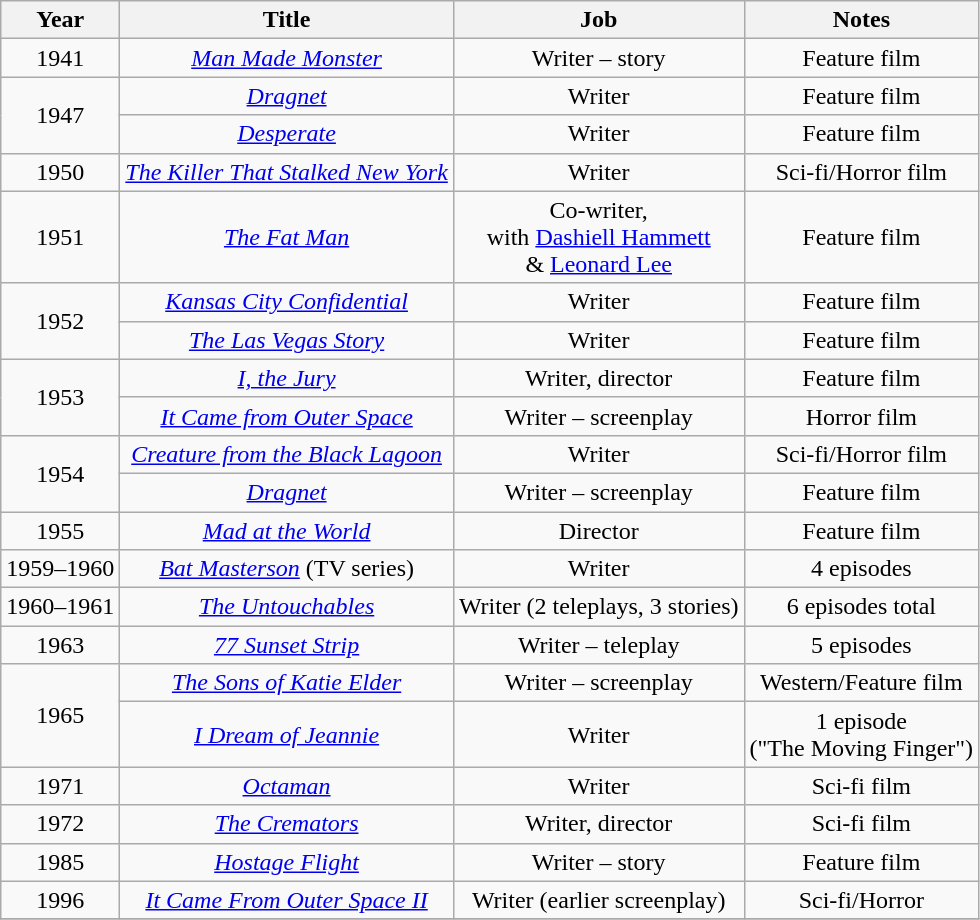<table class="wikitable sortable" style="text-align:center;">
<tr>
<th>Year</th>
<th>Title</th>
<th>Job</th>
<th>Notes</th>
</tr>
<tr>
<td>1941</td>
<td><em><a href='#'>Man Made Monster</a></em></td>
<td>Writer – story</td>
<td>Feature film</td>
</tr>
<tr>
<td rowspan=2>1947</td>
<td><em><a href='#'>Dragnet</a></em></td>
<td>Writer</td>
<td>Feature film</td>
</tr>
<tr>
<td><em><a href='#'>Desperate</a></em></td>
<td>Writer</td>
<td>Feature film</td>
</tr>
<tr>
<td>1950</td>
<td><em><a href='#'>The Killer That Stalked New York</a></em></td>
<td>Writer</td>
<td>Sci-fi/Horror film</td>
</tr>
<tr>
<td>1951</td>
<td><em><a href='#'>The Fat Man</a></em></td>
<td>Co-writer, <br> with <a href='#'>Dashiell Hammett</a> <br>& <a href='#'>Leonard Lee</a></td>
<td>Feature film</td>
</tr>
<tr>
<td rowspan=2>1952</td>
<td><em><a href='#'>Kansas City Confidential</a></em></td>
<td>Writer</td>
<td>Feature film</td>
</tr>
<tr>
<td><em><a href='#'>The Las Vegas Story</a></em></td>
<td>Writer</td>
<td>Feature film</td>
</tr>
<tr>
<td rowspan=2>1953</td>
<td><em><a href='#'>I, the Jury</a></em></td>
<td>Writer, director</td>
<td>Feature film</td>
</tr>
<tr>
<td><em><a href='#'>It Came from Outer Space</a></em></td>
<td>Writer – screenplay</td>
<td>Horror film</td>
</tr>
<tr>
<td rowspan=2>1954</td>
<td><em><a href='#'>Creature from the Black Lagoon</a></em></td>
<td>Writer</td>
<td>Sci-fi/Horror film</td>
</tr>
<tr>
<td><em><a href='#'>Dragnet</a></em></td>
<td>Writer – screenplay</td>
<td>Feature film</td>
</tr>
<tr>
<td>1955</td>
<td><em><a href='#'>Mad at the World</a></em></td>
<td>Director</td>
<td>Feature film</td>
</tr>
<tr>
<td>1959–1960</td>
<td><em><a href='#'>Bat Masterson</a></em> (TV series)</td>
<td>Writer</td>
<td>4 episodes</td>
</tr>
<tr>
<td>1960–1961</td>
<td><em><a href='#'>The Untouchables</a></em></td>
<td>Writer (2 teleplays, 3 stories)</td>
<td>6 episodes total</td>
</tr>
<tr>
<td>1963</td>
<td><em><a href='#'>77 Sunset Strip</a></em></td>
<td>Writer – teleplay</td>
<td>5 episodes</td>
</tr>
<tr>
<td rowspan=2>1965</td>
<td><em><a href='#'>The Sons of Katie Elder</a></em></td>
<td>Writer – screenplay</td>
<td>Western/Feature film</td>
</tr>
<tr>
<td><em><a href='#'>I Dream of Jeannie</a></em></td>
<td>Writer</td>
<td>1 episode <br>("The Moving Finger")</td>
</tr>
<tr>
<td>1971</td>
<td><em><a href='#'>Octaman</a></em></td>
<td>Writer</td>
<td>Sci-fi film</td>
</tr>
<tr>
<td>1972</td>
<td><em><a href='#'>The Cremators</a></em></td>
<td>Writer, director</td>
<td>Sci-fi film</td>
</tr>
<tr>
<td>1985</td>
<td><em><a href='#'>Hostage Flight</a></em></td>
<td>Writer – story</td>
<td>Feature film</td>
</tr>
<tr>
<td>1996</td>
<td><em><a href='#'>It Came From Outer Space II</a></em></td>
<td>Writer (earlier screenplay)</td>
<td>Sci-fi/Horror</td>
</tr>
<tr>
</tr>
</table>
